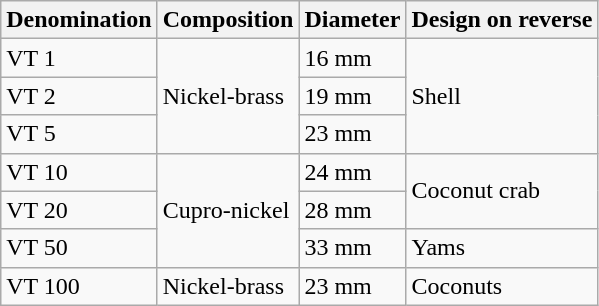<table class="wikitable">
<tr>
<th>Denomination</th>
<th>Composition</th>
<th>Diameter</th>
<th>Design on reverse</th>
</tr>
<tr>
<td>VT 1</td>
<td rowspan="3">Nickel-brass</td>
<td>16 mm</td>
<td rowspan="3">Shell</td>
</tr>
<tr>
<td>VT 2</td>
<td>19 mm</td>
</tr>
<tr>
<td>VT 5</td>
<td>23 mm</td>
</tr>
<tr>
<td>VT 10</td>
<td rowspan="3">Cupro-nickel</td>
<td>24 mm</td>
<td rowspan="2">Coconut crab</td>
</tr>
<tr>
<td>VT 20</td>
<td>28 mm</td>
</tr>
<tr>
<td>VT 50</td>
<td>33 mm</td>
<td>Yams</td>
</tr>
<tr>
<td>VT 100</td>
<td>Nickel-brass</td>
<td>23 mm</td>
<td>Coconuts</td>
</tr>
</table>
